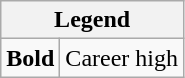<table class="wikitable mw-collapsible mw-collapsed">
<tr>
<th colspan="2">Legend</th>
</tr>
<tr>
<td><strong>Bold</strong></td>
<td>Career high</td>
</tr>
</table>
